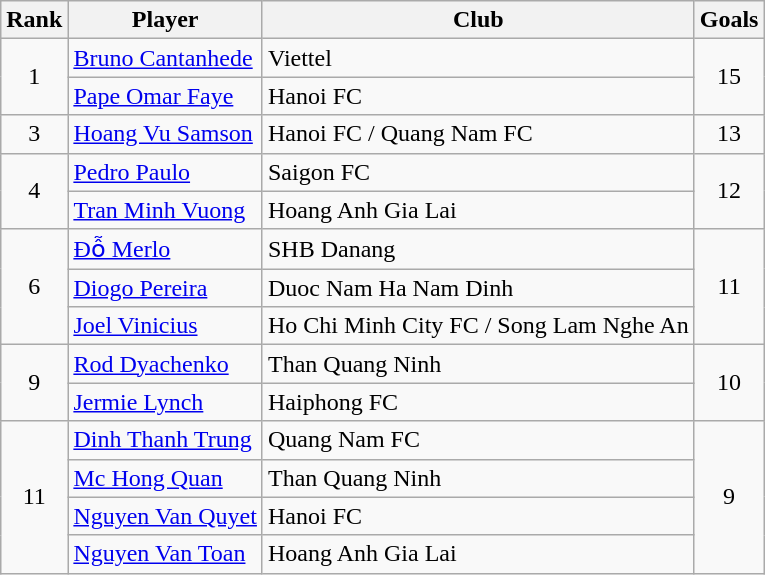<table class="wikitable" style="text-align:center;">
<tr>
<th>Rank</th>
<th>Player</th>
<th>Club</th>
<th>Goals</th>
</tr>
<tr>
<td rowspan="2">1</td>
<td align="left"> <a href='#'>Bruno Cantanhede</a></td>
<td align="left">Viettel</td>
<td rowspan="2">15</td>
</tr>
<tr>
<td align="left"> <a href='#'>Pape Omar Faye</a></td>
<td align="left">Hanoi FC</td>
</tr>
<tr>
<td rowspan="1">3</td>
<td align="left"> <a href='#'>Hoang Vu Samson</a></td>
<td align="left">Hanoi FC / Quang Nam FC</td>
<td rowspan="1">13</td>
</tr>
<tr>
<td rowspan="2">4</td>
<td align="left"> <a href='#'>Pedro Paulo</a></td>
<td align="left">Saigon FC</td>
<td rowspan="2">12</td>
</tr>
<tr>
<td align="left"> <a href='#'>Tran Minh Vuong</a></td>
<td align="left">Hoang Anh Gia Lai</td>
</tr>
<tr>
<td rowspan="3">6</td>
<td align="left"> <a href='#'>Đỗ Merlo</a></td>
<td align="left">SHB Danang</td>
<td rowspan="3">11</td>
</tr>
<tr>
<td align="left"> <a href='#'>Diogo Pereira</a></td>
<td align="left">Duoc Nam Ha Nam Dinh</td>
</tr>
<tr>
<td align="left"> <a href='#'>Joel Vinicius</a></td>
<td align="left">Ho Chi Minh City FC / Song Lam Nghe An</td>
</tr>
<tr>
<td rowspan="2">9</td>
<td align="left"> <a href='#'>Rod Dyachenko</a></td>
<td align="left">Than Quang Ninh</td>
<td rowspan="2">10</td>
</tr>
<tr>
<td align="left"> <a href='#'>Jermie Lynch</a></td>
<td align="left">Haiphong FC</td>
</tr>
<tr>
<td rowspan="4">11</td>
<td align="left"> <a href='#'>Dinh Thanh Trung</a></td>
<td align="left">Quang Nam FC</td>
<td rowspan="4">9</td>
</tr>
<tr>
<td align="left"> <a href='#'>Mc Hong Quan</a></td>
<td align="left">Than Quang Ninh</td>
</tr>
<tr>
<td align="left"> <a href='#'>Nguyen Van Quyet</a></td>
<td align="left">Hanoi FC</td>
</tr>
<tr>
<td align="left"> <a href='#'>Nguyen Van Toan</a></td>
<td align="left">Hoang Anh Gia Lai</td>
</tr>
</table>
